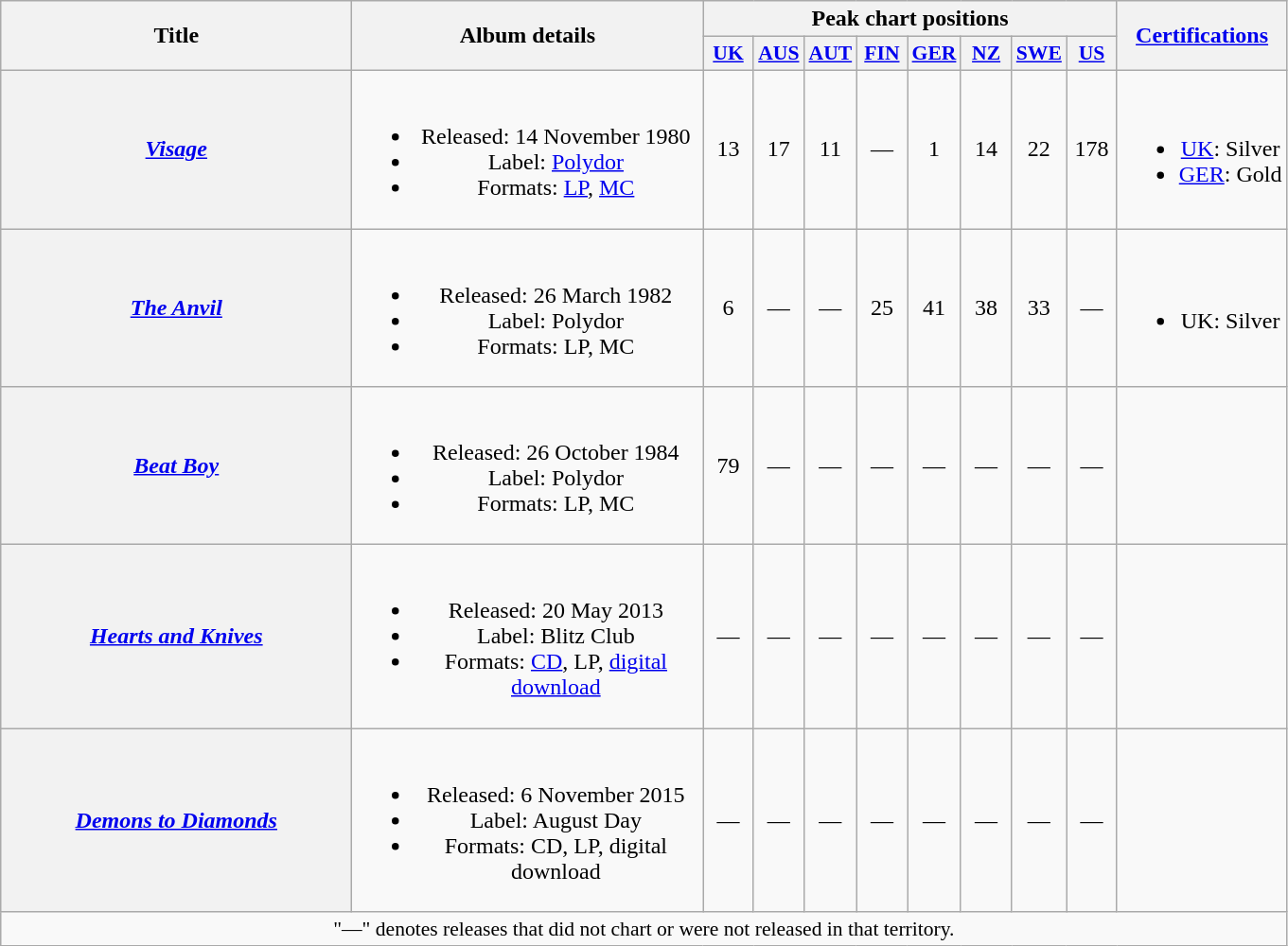<table class="wikitable plainrowheaders" style="text-align:center;">
<tr>
<th rowspan="2" scope="col" style="width:15em;">Title</th>
<th rowspan="2" scope="col" style="width:15em;">Album details</th>
<th colspan="8">Peak chart positions</th>
<th rowspan="2"><a href='#'>Certifications</a></th>
</tr>
<tr>
<th scope="col" style="width:2em;font-size:90%;"><a href='#'>UK</a><br></th>
<th scope="col" style="width:2em;font-size:90%;"><a href='#'>AUS</a><br></th>
<th scope="col" style="width:2em;font-size:90%;"><a href='#'>AUT</a><br></th>
<th scope="col" style="width:2em;font-size:90%;"><a href='#'>FIN</a><br></th>
<th scope="col" style="width:2em;font-size:90%;"><a href='#'>GER</a><br></th>
<th scope="col" style="width:2em;font-size:90%;"><a href='#'>NZ</a><br></th>
<th scope="col" style="width:2em;font-size:90%;"><a href='#'>SWE</a><br></th>
<th scope="col" style="width:2em;font-size:90%;"><a href='#'>US</a><br></th>
</tr>
<tr>
<th scope="row"><em><a href='#'>Visage</a></em></th>
<td><br><ul><li>Released: 14 November 1980</li><li>Label: <a href='#'>Polydor</a></li><li>Formats: <a href='#'>LP</a>, <a href='#'>MC</a></li></ul></td>
<td>13</td>
<td>17</td>
<td>11</td>
<td>—</td>
<td>1</td>
<td>14</td>
<td>22</td>
<td>178</td>
<td><br><ul><li><a href='#'>UK</a>: Silver</li><li><a href='#'>GER</a>: Gold</li></ul></td>
</tr>
<tr>
<th scope="row"><em><a href='#'>The Anvil</a></em></th>
<td><br><ul><li>Released: 26 March 1982</li><li>Label: Polydor</li><li>Formats: LP, MC</li></ul></td>
<td>6</td>
<td>—</td>
<td>—</td>
<td>25</td>
<td>41</td>
<td>38</td>
<td>33</td>
<td>—</td>
<td><br><ul><li>UK: Silver</li></ul></td>
</tr>
<tr>
<th scope="row"><em><a href='#'>Beat Boy</a></em></th>
<td><br><ul><li>Released: 26 October 1984</li><li>Label: Polydor</li><li>Formats: LP, MC</li></ul></td>
<td>79</td>
<td>—</td>
<td>—</td>
<td>—</td>
<td>—</td>
<td>—</td>
<td>—</td>
<td>—</td>
<td></td>
</tr>
<tr>
<th scope="row"><em><a href='#'>Hearts and Knives</a></em></th>
<td><br><ul><li>Released: 20 May 2013</li><li>Label: Blitz Club</li><li>Formats: <a href='#'>CD</a>, LP, <a href='#'>digital download</a></li></ul></td>
<td>—</td>
<td>—</td>
<td>—</td>
<td>—</td>
<td>—</td>
<td>—</td>
<td>—</td>
<td>—</td>
<td></td>
</tr>
<tr>
<th scope="row"><em><a href='#'>Demons to Diamonds</a></em></th>
<td><br><ul><li>Released: 6 November 2015</li><li>Label: August Day</li><li>Formats: CD, LP, digital download</li></ul></td>
<td>—</td>
<td>—</td>
<td>—</td>
<td>—</td>
<td>—</td>
<td>—</td>
<td>—</td>
<td>—</td>
<td></td>
</tr>
<tr>
<td colspan="11" style="font-size:90%">"—" denotes releases that did not chart or were not released in that territory.</td>
</tr>
</table>
